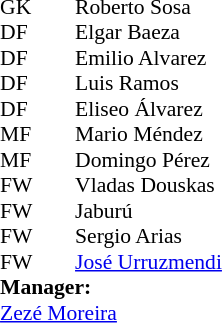<table style="font-size:90%; margin:0.2em auto;" cellspacing="0" cellpadding="0">
<tr>
<th width="25"></th>
<th width="25"></th>
</tr>
<tr>
<td>GK</td>
<td></td>
<td> Roberto Sosa</td>
</tr>
<tr>
<td>DF</td>
<td></td>
<td> Elgar Baeza</td>
</tr>
<tr>
<td>DF</td>
<td></td>
<td> Emilio Alvarez</td>
</tr>
<tr>
<td>DF</td>
<td></td>
<td> Luis Ramos</td>
</tr>
<tr>
<td>DF</td>
<td></td>
<td> Eliseo Álvarez</td>
</tr>
<tr>
<td>MF</td>
<td></td>
<td> Mario Méndez</td>
</tr>
<tr>
<td>MF</td>
<td></td>
<td> Domingo Pérez</td>
</tr>
<tr>
<td>FW</td>
<td></td>
<td> Vladas Douskas</td>
</tr>
<tr>
<td>FW</td>
<td></td>
<td> Jaburú</td>
</tr>
<tr>
<td>FW</td>
<td></td>
<td> Sergio Arias</td>
<td></td>
<td></td>
</tr>
<tr>
<td>FW</td>
<td></td>
<td> <a href='#'>José Urruzmendi</a></td>
</tr>
<tr>
<td colspan=3><strong>Manager:</strong></td>
</tr>
<tr>
<td colspan=4> <a href='#'>Zezé Moreira</a></td>
</tr>
</table>
